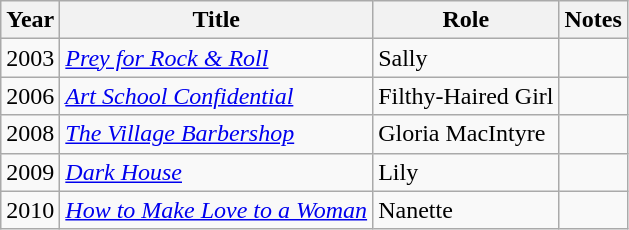<table class="wikitable sortable">
<tr>
<th>Year</th>
<th>Title</th>
<th>Role</th>
<th>Notes</th>
</tr>
<tr>
<td>2003</td>
<td><em><a href='#'>Prey for Rock & Roll</a></em></td>
<td>Sally</td>
<td></td>
</tr>
<tr>
<td>2006</td>
<td><em><a href='#'>Art School Confidential</a></em></td>
<td>Filthy-Haired Girl</td>
<td></td>
</tr>
<tr>
<td>2008</td>
<td><em><a href='#'>The Village Barbershop</a></em></td>
<td>Gloria MacIntyre</td>
<td></td>
</tr>
<tr>
<td>2009</td>
<td><a href='#'><em>Dark House</em></a></td>
<td>Lily</td>
<td></td>
</tr>
<tr>
<td>2010</td>
<td><em><a href='#'>How to Make Love to a Woman</a></em></td>
<td>Nanette</td>
<td></td>
</tr>
</table>
